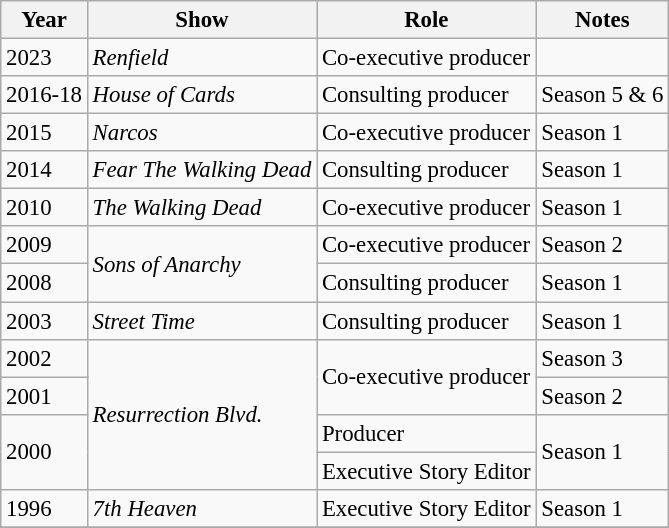<table class="wikitable" style="font-size: 95%;">
<tr>
<th>Year</th>
<th>Show</th>
<th>Role</th>
<th>Notes</th>
</tr>
<tr>
<td>2023</td>
<td><em>Renfield</em></td>
<td>Co-executive producer</td>
<td></td>
</tr>
<tr>
<td>2016-18</td>
<td><em>House of Cards</em></td>
<td>Consulting producer</td>
<td>Season 5 & 6</td>
</tr>
<tr>
<td>2015</td>
<td><em>Narcos</em></td>
<td>Co-executive producer</td>
<td>Season 1</td>
</tr>
<tr>
<td>2014</td>
<td><em>Fear The Walking Dead</em></td>
<td>Consulting producer</td>
<td>Season 1</td>
</tr>
<tr>
<td>2010</td>
<td><em>The Walking Dead</em></td>
<td>Co-executive producer</td>
<td>Season 1</td>
</tr>
<tr>
<td>2009</td>
<td rowspan=2><em>Sons of Anarchy</em></td>
<td>Co-executive producer</td>
<td>Season 2</td>
</tr>
<tr>
<td>2008</td>
<td>Consulting producer</td>
<td>Season 1</td>
</tr>
<tr>
<td>2003</td>
<td><em>Street Time</em></td>
<td>Consulting producer</td>
<td>Season 1</td>
</tr>
<tr>
<td>2002</td>
<td rowspan=5><em>Resurrection Blvd.</em></td>
<td rowspan=3>Co-executive producer</td>
<td rowspan=2>Season 3</td>
</tr>
<tr>
<td rowspan=2>2001</td>
</tr>
<tr>
<td>Season 2</td>
</tr>
<tr>
<td rowspan=2>2000</td>
<td>Producer</td>
<td rowspan=2>Season 1</td>
</tr>
<tr>
<td>Executive Story Editor</td>
</tr>
<tr>
<td>1996</td>
<td><em>7th Heaven</em></td>
<td>Executive Story Editor</td>
<td>Season 1</td>
</tr>
<tr>
</tr>
</table>
